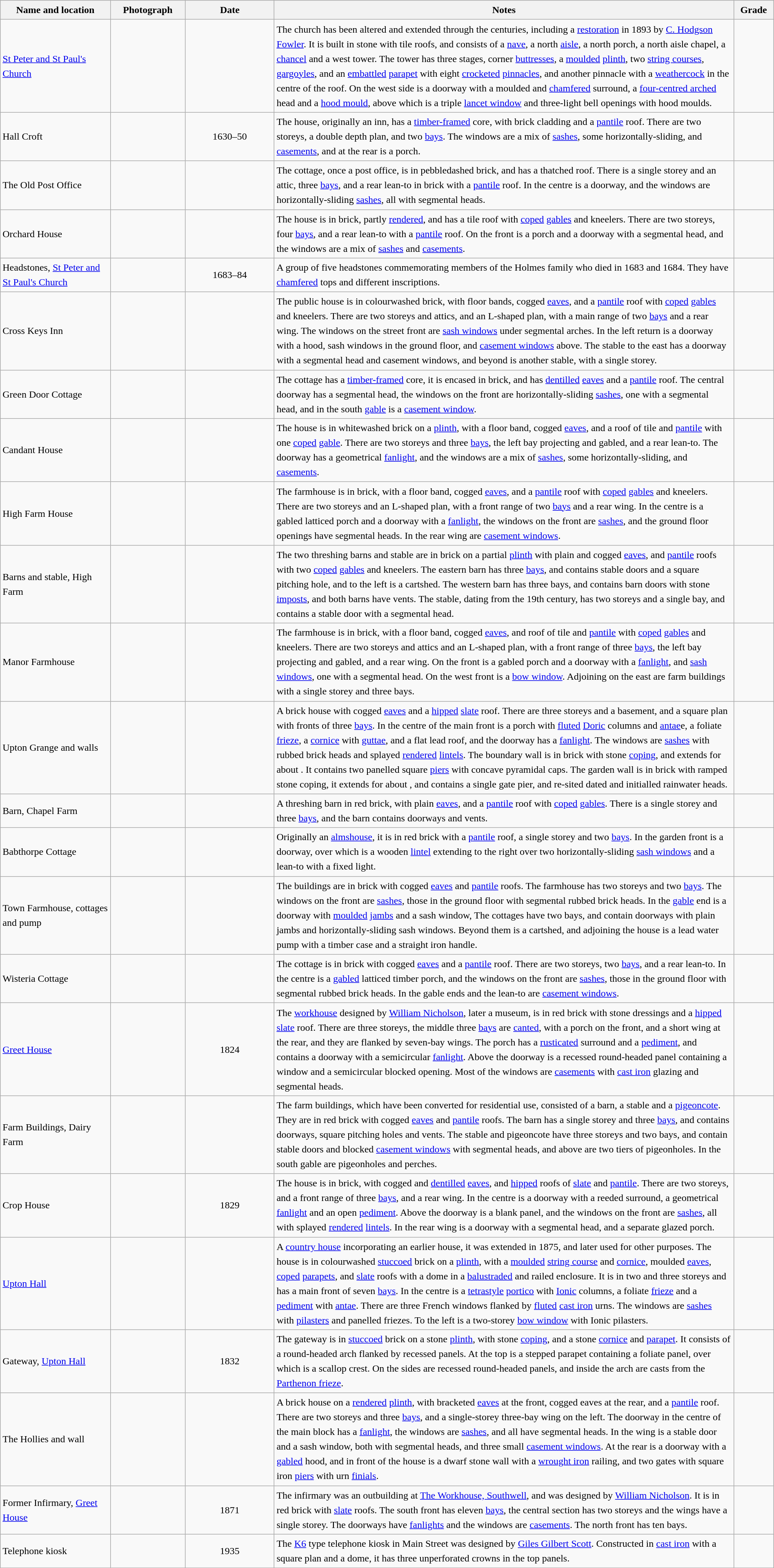<table class="wikitable sortable plainrowheaders" style="width:100%; border:0px; text-align:left; line-height:150%">
<tr>
<th scope="col"  style="width:150px">Name and location</th>
<th scope="col"  style="width:100px" class="unsortable">Photograph</th>
<th scope="col"  style="width:120px">Date</th>
<th scope="col"  style="width:650px" class="unsortable">Notes</th>
<th scope="col"  style="width:50px">Grade</th>
</tr>
<tr>
<td><a href='#'>St Peter and St Paul's Church</a><br><small></small></td>
<td></td>
<td align="center"></td>
<td>The church has been altered and extended through the centuries, including a <a href='#'>restoration</a> in 1893 by <a href='#'>C. Hodgson Fowler</a>.  It is built in stone with tile roofs, and consists of a <a href='#'>nave</a>, a north <a href='#'>aisle</a>, a north porch, a north aisle chapel, a <a href='#'>chancel</a> and a west tower.  The tower has three stages, corner <a href='#'>buttresses</a>, a <a href='#'>moulded</a> <a href='#'>plinth</a>, two <a href='#'>string courses</a>, <a href='#'>gargoyles</a>, and an <a href='#'>embattled</a> <a href='#'>parapet</a> with eight <a href='#'>crocketed</a> <a href='#'>pinnacles</a>, and another pinnacle with a <a href='#'>weathercock</a> in the centre of the roof.  On the west side is a doorway with a moulded and <a href='#'>chamfered</a> surround, a <a href='#'>four-centred arched</a> head and a <a href='#'>hood mould</a>, above which is a triple <a href='#'>lancet window</a> and three-light bell openings with hood moulds.</td>
<td align="center" ></td>
</tr>
<tr>
<td>Hall Croft<br><small></small></td>
<td></td>
<td align="center">1630–50</td>
<td>The house, originally an inn, has a <a href='#'>timber-framed</a> core, with brick cladding and a <a href='#'>pantile</a> roof.  There are two storeys, a double depth plan, and two <a href='#'>bays</a>.  The windows are a mix of <a href='#'>sashes</a>, some horizontally-sliding, and <a href='#'>casements</a>, and at the rear is a porch.</td>
<td align="center" ></td>
</tr>
<tr>
<td>The Old Post Office<br><small></small></td>
<td></td>
<td align="center"></td>
<td>The cottage, once a post office, is in pebbledashed brick, and has a thatched roof.  There is a single storey and an attic, three <a href='#'>bays</a>, and a rear lean-to in brick with a <a href='#'>pantile</a> roof.  In the centre is a doorway, and the windows are horizontally-sliding <a href='#'>sashes</a>, all with segmental heads.</td>
<td align="center" ></td>
</tr>
<tr>
<td>Orchard House<br><small></small></td>
<td></td>
<td align="center"></td>
<td>The house is in brick, partly <a href='#'>rendered</a>, and has a tile roof with <a href='#'>coped</a> <a href='#'>gables</a> and kneelers.  There are two storeys, four <a href='#'>bays</a>, and a rear lean-to with a <a href='#'>pantile</a> roof.  On the front is a porch and a doorway with a segmental head, and the windows are a mix of <a href='#'>sashes</a> and <a href='#'>casements</a>.</td>
<td align="center" ></td>
</tr>
<tr>
<td>Headstones, <a href='#'>St Peter and St Paul's Church</a><br><small></small></td>
<td></td>
<td align="center">1683–84</td>
<td>A group of five headstones commemorating members of the Holmes family who died in 1683 and 1684.  They have <a href='#'>chamfered</a> tops and different inscriptions.</td>
<td align="center" ></td>
</tr>
<tr>
<td>Cross Keys Inn<br><small></small></td>
<td></td>
<td align="center"></td>
<td>The public house is in colourwashed brick, with floor bands, cogged <a href='#'>eaves</a>, and a <a href='#'>pantile</a> roof with <a href='#'>coped</a> <a href='#'>gables</a> and kneelers.  There are two storeys and attics, and an L-shaped plan, with a main range of two <a href='#'>bays</a> and a rear wing.  The windows on the street front are <a href='#'>sash windows</a> under segmental arches.  In the left return is a doorway with a hood, sash windows in the ground floor, and <a href='#'>casement windows</a> above.  The stable to the east has a doorway with a segmental head and casement windows, and beyond is another stable, with a single storey.</td>
<td align="center" ></td>
</tr>
<tr>
<td>Green Door Cottage<br><small></small></td>
<td></td>
<td align="center"></td>
<td>The cottage has a <a href='#'>timber-framed</a> core, it is encased in brick, and has <a href='#'>dentilled</a> <a href='#'>eaves</a> and a <a href='#'>pantile</a> roof.  The central doorway has a segmental head, the windows on the front are horizontally-sliding <a href='#'>sashes</a>, one with a segmental head, and in the south <a href='#'>gable</a> is a <a href='#'>casement window</a>.</td>
<td align="center" ></td>
</tr>
<tr>
<td>Candant House<br><small></small></td>
<td></td>
<td align="center"></td>
<td>The house is in whitewashed brick on a <a href='#'>plinth</a>, with a floor band, cogged <a href='#'>eaves</a>, and a roof of tile and <a href='#'>pantile</a> with one <a href='#'>coped</a> <a href='#'>gable</a>.  There are two storeys and three <a href='#'>bays</a>, the left bay projecting and gabled, and a rear lean-to.  The doorway has a geometrical <a href='#'>fanlight</a>, and the windows are a mix of <a href='#'>sashes</a>, some horizontally-sliding, and <a href='#'>casements</a>.</td>
<td align="center" ></td>
</tr>
<tr>
<td>High Farm House<br><small></small></td>
<td></td>
<td align="center"></td>
<td>The farmhouse is in brick, with a floor band, cogged <a href='#'>eaves</a>, and a <a href='#'>pantile</a> roof with <a href='#'>coped</a> <a href='#'>gables</a> and kneelers.  There are two storeys and an L-shaped plan, with a front range of two <a href='#'>bays</a> and a rear wing.  In the centre is a gabled latticed porch and a doorway with a <a href='#'>fanlight</a>, the windows on the front are <a href='#'>sashes</a>, and the ground floor openings have segmental heads.  In the rear wing are <a href='#'>casement windows</a>.</td>
<td align="center" ></td>
</tr>
<tr>
<td>Barns and stable, High Farm<br><small></small></td>
<td></td>
<td align="center"></td>
<td>The two threshing barns and stable are in brick on a partial <a href='#'>plinth</a> with plain and cogged <a href='#'>eaves</a>, and <a href='#'>pantile</a> roofs with two <a href='#'>coped</a> <a href='#'>gables</a> and kneelers.  The eastern barn has three <a href='#'>bays</a>, and contains stable doors and a square pitching hole, and to the left is a cartshed.  The western barn has three bays, and contains barn doors with stone <a href='#'>imposts</a>, and both barns have vents.  The stable, dating from the 19th century, has two storeys and a single bay, and contains a stable door with a segmental head.</td>
<td align="center" ></td>
</tr>
<tr>
<td>Manor Farmhouse<br><small></small></td>
<td></td>
<td align="center"></td>
<td>The farmhouse is in brick, with a floor band, cogged <a href='#'>eaves</a>, and roof of tile and <a href='#'>pantile</a> with <a href='#'>coped</a> <a href='#'>gables</a> and kneelers.  There are two storeys and attics and an L-shaped plan, with a front range of three <a href='#'>bays</a>, the left bay projecting and gabled, and a rear wing.  On the front is a gabled porch and a doorway with a <a href='#'>fanlight</a>, and <a href='#'>sash windows</a>, one with a segmental head.  On the west front is a <a href='#'>bow window</a>.  Adjoining on the east are farm buildings with a single storey and three bays.</td>
<td align="center" ></td>
</tr>
<tr>
<td>Upton Grange and walls<br><small></small></td>
<td></td>
<td align="center"></td>
<td>A brick house with cogged <a href='#'>eaves</a> and a <a href='#'>hipped</a> <a href='#'>slate</a> roof.  There are three storeys and a basement, and a square plan with fronts of three <a href='#'>bays</a>.  In the centre of the main front is a porch with <a href='#'>fluted</a> <a href='#'>Doric</a> columns and <a href='#'>antae</a>e, a foliate <a href='#'>frieze</a>, a <a href='#'>cornice</a> with <a href='#'>guttae</a>, and a flat lead roof, and the doorway has a <a href='#'>fanlight</a>.  The windows are <a href='#'>sashes</a> with rubbed brick heads and splayed <a href='#'>rendered</a> <a href='#'>lintels</a>.  The boundary wall is in brick with stone <a href='#'>coping</a>, and extends for about .  It contains two panelled square <a href='#'>piers</a> with concave pyramidal caps.  The garden wall is in brick with ramped stone coping, it extends for about , and contains a single gate pier, and re-sited dated and initialled rainwater heads.</td>
<td align="center" ></td>
</tr>
<tr>
<td>Barn, Chapel Farm<br><small></small></td>
<td></td>
<td align="center"></td>
<td>A threshing barn in red brick, with plain <a href='#'>eaves</a>, and a <a href='#'>pantile</a> roof with <a href='#'>coped</a> <a href='#'>gables</a>.  There is a single storey and three <a href='#'>bays</a>, and the barn contains doorways and vents.</td>
<td align="center" ></td>
</tr>
<tr>
<td>Babthorpe Cottage<br><small></small></td>
<td></td>
<td align="center"></td>
<td>Originally an <a href='#'>almshouse</a>, it is in red brick with a <a href='#'>pantile</a> roof, a single storey and two <a href='#'>bays</a>.  In the garden front is a doorway, over which is a wooden <a href='#'>lintel</a> extending to the right over two horizontally-sliding <a href='#'>sash windows</a> and a lean-to with a fixed light.</td>
<td align="center" ></td>
</tr>
<tr>
<td>Town Farmhouse, cottages and pump<br><small></small></td>
<td></td>
<td align="center"></td>
<td>The buildings are in brick with cogged <a href='#'>eaves</a> and <a href='#'>pantile</a> roofs.  The farmhouse has two storeys and two <a href='#'>bays</a>.  The windows on the front are <a href='#'>sashes</a>, those in the ground floor with segmental rubbed brick heads.  In the <a href='#'>gable</a> end is a doorway with <a href='#'>moulded</a> <a href='#'>jambs</a> and a sash window,  The cottages have two bays, and contain doorways with plain jambs and horizontally-sliding sash windows.  Beyond them is a cartshed, and adjoining the house is a lead water pump with a timber case and a straight iron handle.</td>
<td align="center" ></td>
</tr>
<tr>
<td>Wisteria Cottage<br><small></small></td>
<td></td>
<td align="center"></td>
<td>The cottage is in brick with cogged <a href='#'>eaves</a> and a <a href='#'>pantile</a> roof.  There are two storeys, two <a href='#'>bays</a>, and a rear lean-to.  In the centre is a <a href='#'>gabled</a> latticed timber porch, and the windows on the front are <a href='#'>sashes</a>, those in the ground floor with segmental rubbed brick heads.  In the gable ends and the lean-to are <a href='#'>casement windows</a>.</td>
<td align="center" ></td>
</tr>
<tr>
<td><a href='#'>Greet House</a><br><small></small></td>
<td></td>
<td align="center">1824</td>
<td>The <a href='#'>workhouse</a> designed by <a href='#'>William Nicholson</a>, later a museum, is in red brick with stone dressings and a <a href='#'>hipped</a> <a href='#'>slate</a> roof.  There are three storeys, the middle three <a href='#'>bays</a> are <a href='#'>canted</a>, with a porch on the front, and a short wing at the rear, and they are flanked by seven-bay wings.  The porch has a <a href='#'>rusticated</a> surround and a <a href='#'>pediment</a>, and contains a doorway with a semicircular <a href='#'>fanlight</a>.  Above the doorway is a recessed round-headed panel containing a window and a semicircular blocked opening.  Most of the windows are <a href='#'>casements</a> with <a href='#'>cast iron</a> glazing and segmental heads.</td>
<td align="center" ></td>
</tr>
<tr>
<td>Farm Buildings, Dairy Farm<br><small></small></td>
<td></td>
<td align="center"></td>
<td>The farm buildings, which have been converted for residential use, consisted of a barn, a stable and a <a href='#'>pigeoncote</a>. They are in red brick with cogged <a href='#'>eaves</a> and <a href='#'>pantile</a> roofs.  The barn has a single storey and three <a href='#'>bays</a>, and contains doorways, square pitching holes and vents.  The stable and pigeoncote have three storeys and two bays, and contain stable doors and blocked <a href='#'>casement windows</a> with segmental heads, and above are two tiers of pigeonholes.  In the south gable are pigeonholes and perches.</td>
<td align="center" ></td>
</tr>
<tr>
<td>Crop House<br><small></small></td>
<td></td>
<td align="center">1829</td>
<td>The house is in brick, with cogged and <a href='#'>dentilled</a> <a href='#'>eaves</a>, and <a href='#'>hipped</a> roofs of <a href='#'>slate</a> and <a href='#'>pantile</a>.  There are two storeys, and a front range of three <a href='#'>bays</a>, and a rear wing.  In the centre is a doorway with a reeded surround, a geometrical <a href='#'>fanlight</a> and an open <a href='#'>pediment</a>.  Above the doorway is a blank panel, and the windows on the front are <a href='#'>sashes</a>, all with splayed <a href='#'>rendered</a> <a href='#'>lintels</a>. In the rear wing is a doorway with a segmental head, and a separate glazed porch.</td>
<td align="center" ></td>
</tr>
<tr>
<td><a href='#'>Upton Hall</a><br><small></small></td>
<td></td>
<td align="center"></td>
<td>A <a href='#'>country house</a> incorporating an earlier house, it was extended in 1875, and later used for other purposes.  The house is in colourwashed <a href='#'>stuccoed</a> brick on a <a href='#'>plinth</a>, with a <a href='#'>moulded</a> <a href='#'>string course</a> and <a href='#'>cornice</a>, moulded <a href='#'>eaves</a>, <a href='#'>coped</a> <a href='#'>parapets</a>, and <a href='#'>slate</a> roofs with a dome in a <a href='#'>balustraded</a> and railed enclosure.  It is in two and three storeys and has a main front of seven <a href='#'>bays</a>.  In the centre is a <a href='#'>tetrastyle</a> <a href='#'>portico</a> with <a href='#'>Ionic</a> columns, a foliate <a href='#'>frieze</a> and a <a href='#'>pediment</a> with <a href='#'>antae</a>.  There are three French windows flanked by <a href='#'>fluted</a> <a href='#'>cast iron</a> urns. The windows are <a href='#'>sashes</a> with <a href='#'>pilasters</a> and panelled friezes.  To the left is a two-storey <a href='#'>bow window</a> with Ionic pilasters.</td>
<td align="center" ></td>
</tr>
<tr>
<td>Gateway, <a href='#'>Upton Hall</a><br><small></small></td>
<td></td>
<td align="center">1832</td>
<td>The gateway is in <a href='#'>stuccoed</a> brick on a stone <a href='#'>plinth</a>, with stone <a href='#'>coping</a>, and a stone <a href='#'>cornice</a> and <a href='#'>parapet</a>.  It consists of a round-headed arch flanked by recessed panels. At the top is a stepped parapet containing a foliate panel, over which is a scallop crest.  On the sides are recessed round-headed panels, and inside the arch are casts from the <a href='#'>Parthenon frieze</a>.</td>
<td align="center" ></td>
</tr>
<tr>
<td>The Hollies and wall<br><small></small></td>
<td></td>
<td align="center"></td>
<td>A brick house on a <a href='#'>rendered</a> <a href='#'>plinth</a>, with bracketed <a href='#'>eaves</a> at the front, cogged eaves at the rear, and a <a href='#'>pantile</a> roof.  There are two storeys and three <a href='#'>bays</a>, and a single-storey three-bay wing on the left.  The doorway in the centre of the main block has a <a href='#'>fanlight</a>, the windows are <a href='#'>sashes</a>, and all have segmental heads.  In the wing is a stable door and a sash window, both with segmental heads, and three small <a href='#'>casement windows</a>.  At the rear is a doorway with a <a href='#'>gabled</a> hood, and in front of the house is a dwarf stone wall with a  <a href='#'>wrought iron</a> railing, and two gates with square iron <a href='#'>piers</a> with urn <a href='#'>finials</a>.</td>
<td align="center" ></td>
</tr>
<tr>
<td>Former Infirmary, <a href='#'>Greet House</a><br><small></small></td>
<td></td>
<td align="center">1871</td>
<td>The infirmary was an outbuilding at <a href='#'>The Workhouse, Southwell</a>, and was designed by <a href='#'>William Nicholson</a>.  It is in red brick with <a href='#'>slate</a> roofs.  The south front has eleven <a href='#'>bays</a>, the central section has two storeys and the wings have a single storey.  The doorways have <a href='#'>fanlights</a> and the windows are <a href='#'>casements</a>.  The north front has ten bays.</td>
<td align="center" ></td>
</tr>
<tr>
<td>Telephone kiosk<br><small></small></td>
<td></td>
<td align="center">1935</td>
<td>The <a href='#'>K6</a> type telephone kiosk in Main Street was designed by <a href='#'>Giles Gilbert Scott</a>.  Constructed in <a href='#'>cast iron</a> with a square plan and a dome, it has three unperforated crowns in the top panels.</td>
<td align="center" ></td>
</tr>
<tr>
</tr>
</table>
